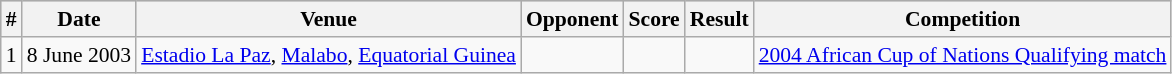<table class="wikitable" style="font-size:90%; text-align: left;">
<tr bgcolor="#CCCCCC" align="center">
<th>#</th>
<th>Date</th>
<th>Venue</th>
<th>Opponent</th>
<th>Score</th>
<th>Result</th>
<th>Competition</th>
</tr>
<tr>
<td>1</td>
<td>8 June 2003</td>
<td><a href='#'>Estadio La Paz</a>, <a href='#'>Malabo</a>, <a href='#'>Equatorial Guinea</a></td>
<td></td>
<td></td>
<td></td>
<td><a href='#'>2004 African Cup of Nations Qualifying match</a></td>
</tr>
</table>
